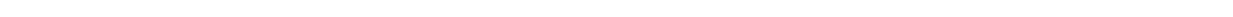<table style="width:1000px; text-align:center;">
<tr style="color:white;">
<td style="background:">27.07%</td>
<td style="background:">3%</td>
<td style="background:">5.7%</td>
<td style="background:"><strong>57.69%</strong></td>
<td style="background:">6.2%</td>
</tr>
<tr>
<td></td>
<td></td>
<td></td>
<td></td>
<td></td>
</tr>
</table>
